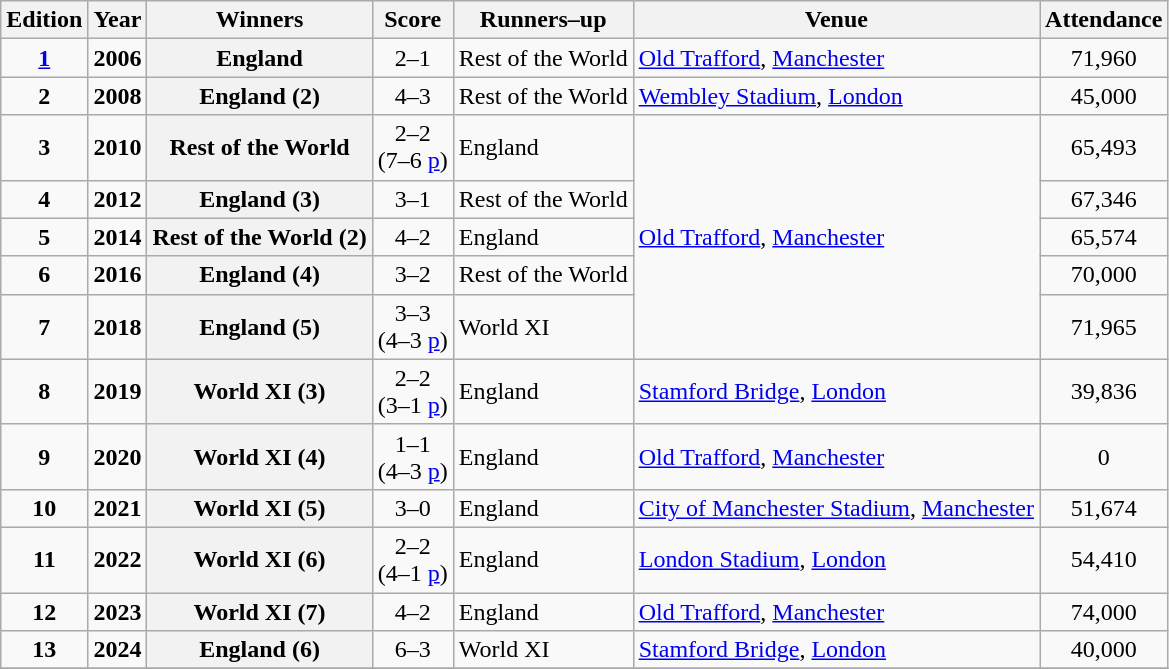<table class="wikitable plainrowheaders">
<tr>
<th scope="col">Edition</th>
<th scope="col">Year</th>
<th scope="col">Winners</th>
<th scope="col">Score</th>
<th scope="col">Runners–up</th>
<th scope="col">Venue</th>
<th scope="col">Attendance</th>
</tr>
<tr>
<td align=center><strong><a href='#'>1</a></strong></td>
<td align=center><strong>2006</strong></td>
<th scope=row>England</th>
<td align=center>2–1</td>
<td>Rest of the World</td>
<td><a href='#'>Old Trafford</a>, <a href='#'>Manchester</a></td>
<td align=center>71,960</td>
</tr>
<tr>
<td align=center><strong>2</strong></td>
<td align=center><strong>2008</strong></td>
<th scope=row>England (2)</th>
<td align=center>4–3</td>
<td>Rest of the World</td>
<td><a href='#'>Wembley Stadium</a>, <a href='#'>London</a></td>
<td align=center>45,000</td>
</tr>
<tr>
<td align=center><strong>3</strong></td>
<td align=center><strong>2010</strong></td>
<th scope=row>Rest of the World</th>
<td align=center>2–2 <br> (7–6 <a href='#'>p</a>)</td>
<td>England</td>
<td rowspan="5"><a href='#'>Old Trafford</a>, <a href='#'>Manchester</a></td>
<td align=center>65,493</td>
</tr>
<tr>
<td align=center><strong>4</strong></td>
<td align=center><strong>2012</strong></td>
<th scope=row>England (3)</th>
<td align=center>3–1</td>
<td>Rest of the World</td>
<td align=center>67,346</td>
</tr>
<tr>
<td align=center><strong>5</strong></td>
<td align=center><strong>2014</strong></td>
<th scope=row>Rest of the World (2)</th>
<td align=center>4–2</td>
<td>England</td>
<td align=center>65,574</td>
</tr>
<tr>
<td align=center><strong>6</strong></td>
<td align=center><strong>2016</strong></td>
<th scope=row>England (4)</th>
<td align=center>3–2</td>
<td>Rest of the World</td>
<td align=center>70,000</td>
</tr>
<tr>
<td align=center><strong>7</strong></td>
<td align=center><strong>2018</strong></td>
<th scope=row>England (5)</th>
<td align=center>3–3 <br> (4–3 <a href='#'>p</a>)</td>
<td>World XI</td>
<td align=center>71,965</td>
</tr>
<tr>
<td align=center><strong>8</strong></td>
<td align=center><strong>2019</strong></td>
<th scope=row>World XI (3)</th>
<td align=center>2–2 <br> (3–1 <a href='#'>p</a>)</td>
<td>England</td>
<td><a href='#'>Stamford Bridge</a>, <a href='#'>London</a></td>
<td align=center>39,836</td>
</tr>
<tr>
<td align=center><strong>9</strong></td>
<td align=center><strong>2020</strong></td>
<th scope=row>World XI (4)</th>
<td align=center>1–1 <br> (4–3 <a href='#'>p</a>)</td>
<td>England</td>
<td><a href='#'>Old Trafford</a>, <a href='#'>Manchester</a></td>
<td align=center>0</td>
</tr>
<tr>
<td align=center><strong>10</strong></td>
<td align=center><strong>2021</strong></td>
<th scope=row>World XI (5)</th>
<td align=center>3–0</td>
<td>England</td>
<td><a href='#'>City of Manchester Stadium</a>, <a href='#'>Manchester</a></td>
<td align=center>51,674</td>
</tr>
<tr>
<td align=center><strong>11</strong></td>
<td align=center><strong>2022</strong></td>
<th scope=row>World XI (6)</th>
<td align=center>2–2<br> (4–1 <a href='#'>p</a>)</td>
<td>England</td>
<td><a href='#'>London Stadium</a>, <a href='#'>London</a></td>
<td align=center>54,410</td>
</tr>
<tr>
<td align=center><strong>12</strong></td>
<td align=center><strong>2023</strong></td>
<th scope=row>World XI (7)</th>
<td align=center>4–2</td>
<td>England</td>
<td><a href='#'>Old Trafford</a>, <a href='#'>Manchester</a></td>
<td align=center>74,000</td>
</tr>
<tr>
<td align=center><strong>13</strong></td>
<td align=center><strong>2024</strong></td>
<th scope=row>England (6)</th>
<td align=center>6–3</td>
<td>World XI</td>
<td><a href='#'>Stamford Bridge</a>, <a href='#'>London</a></td>
<td align=center>40,000</td>
</tr>
<tr>
</tr>
</table>
